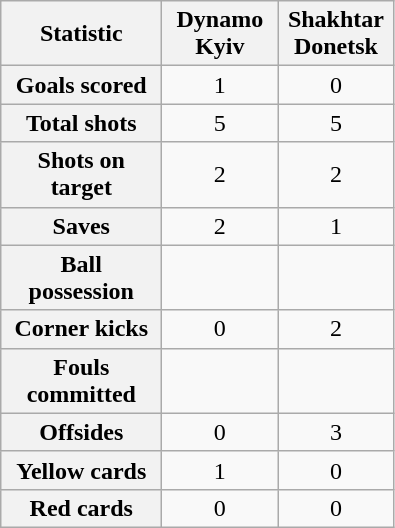<table class="wikitable plainrowheaders" style="text-align:center">
<tr>
<th scope="col" style="width:100px">Statistic</th>
<th scope="col" style="width:70px">Dynamo Kyiv</th>
<th scope="col" style="width:70px">Shakhtar Donetsk</th>
</tr>
<tr>
<th scope=row>Goals scored</th>
<td>1</td>
<td>0</td>
</tr>
<tr>
<th scope=row>Total shots</th>
<td>5</td>
<td>5</td>
</tr>
<tr>
<th scope=row>Shots on target</th>
<td>2</td>
<td>2</td>
</tr>
<tr>
<th scope=row>Saves</th>
<td>2</td>
<td>1</td>
</tr>
<tr>
<th scope=row>Ball possession</th>
<td></td>
<td></td>
</tr>
<tr>
<th scope=row>Corner kicks</th>
<td>0</td>
<td>2</td>
</tr>
<tr>
<th scope=row>Fouls committed</th>
<td></td>
<td></td>
</tr>
<tr>
<th scope=row>Offsides</th>
<td>0</td>
<td>3</td>
</tr>
<tr>
<th scope=row>Yellow cards</th>
<td>1</td>
<td>0</td>
</tr>
<tr>
<th scope=row>Red cards</th>
<td>0</td>
<td>0</td>
</tr>
</table>
